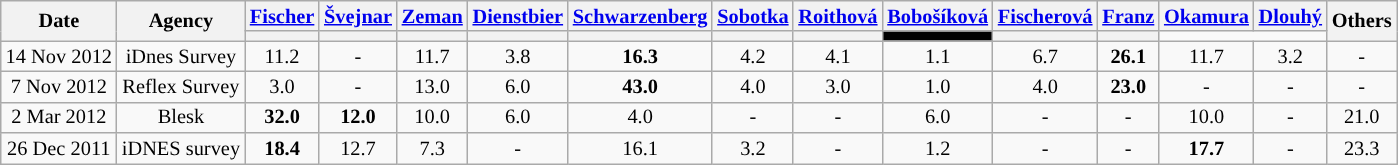<table class="wikitable" style=text-align:center;font-size:85%;line-height:14px;">
<tr>
<th rowspan=2>Date</th>
<th rowspan=2>Agency</th>
<th><a href='#'>Fischer</a></th>
<th><a href='#'>Švejnar</a></th>
<th><a href='#'>Zeman</a></th>
<th><a href='#'>Dienstbier</a></th>
<th><a href='#'>Schwarzenberg</a></th>
<th><a href='#'>Sobotka</a></th>
<th><a href='#'>Roithová</a></th>
<th><a href='#'>Bobošíková</a></th>
<th><a href='#'>Fischerová</a></th>
<th><a href='#'>Franz</a></th>
<th><a href='#'>Okamura</a></th>
<th><a href='#'>Dlouhý</a></th>
<th rowspan=2>Others</th>
</tr>
<tr>
<th style="background:"></th>
<th style="background:"></th>
<th style="background:"></th>
<th style="background:"></th>
<th style="background:"></th>
<th style="background:"></th>
<th style="background:"></th>
<th style="background:#000000; width:40px;"></th>
<th style="background:"></th>
<th style="background:"></th>
</tr>
<tr>
<td>14 Nov 2012</td>
<td>iDnes Survey</td>
<td>11.2</td>
<td>-</td>
<td>11.7</td>
<td>3.8</td>
<td><strong>16.3</strong></td>
<td>4.2</td>
<td>4.1</td>
<td>1.1</td>
<td>6.7</td>
<td><strong>26.1</strong></td>
<td>11.7</td>
<td>3.2</td>
<td>-</td>
</tr>
<tr>
<td>7 Nov 2012</td>
<td>Reflex Survey</td>
<td>3.0</td>
<td>-</td>
<td>13.0</td>
<td>6.0</td>
<td><strong>43.0</strong></td>
<td>4.0</td>
<td>3.0</td>
<td>1.0</td>
<td>4.0</td>
<td><strong>23.0</strong></td>
<td>-</td>
<td>-</td>
<td>-</td>
</tr>
<tr>
<td>2 Mar 2012</td>
<td>Blesk</td>
<td><strong>32.0</strong></td>
<td><strong>12.0</strong></td>
<td>10.0</td>
<td>6.0</td>
<td>4.0</td>
<td>-</td>
<td>-</td>
<td>6.0</td>
<td>-</td>
<td>-</td>
<td>10.0</td>
<td>-</td>
<td>21.0</td>
</tr>
<tr>
<td>26 Dec 2011</td>
<td>iDNES survey</td>
<td><strong>18.4</strong></td>
<td>12.7</td>
<td>7.3</td>
<td>-</td>
<td>16.1</td>
<td>3.2</td>
<td>-</td>
<td>1.2</td>
<td>-</td>
<td>-</td>
<td><strong>17.7</strong></td>
<td>-</td>
<td>23.3</td>
</tr>
</table>
